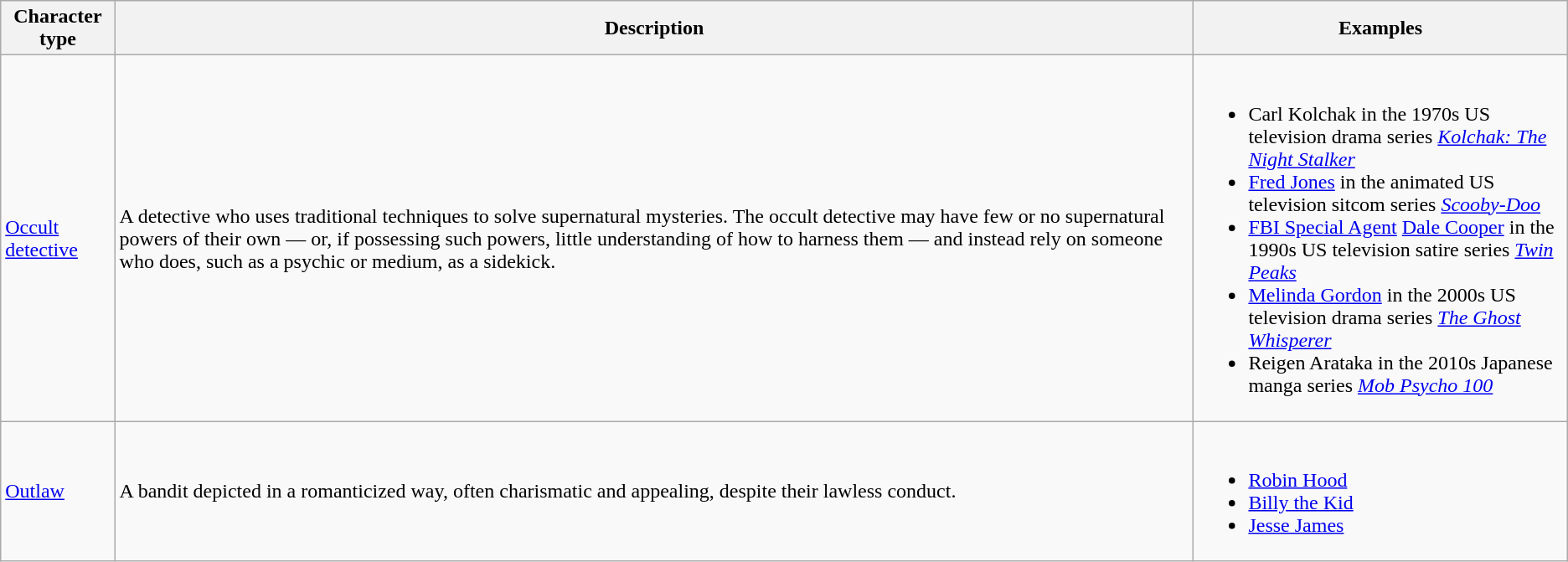<table class="wikitable">
<tr>
<th>Character type</th>
<th>Description</th>
<th>Examples</th>
</tr>
<tr>
<td><a href='#'>Occult detective</a></td>
<td>A detective who uses traditional techniques to solve supernatural mysteries. The occult detective may have few or no supernatural powers of their own — or, if possessing such powers, little understanding of how to harness them — and instead rely on someone who does, such as a psychic or medium, as a sidekick.</td>
<td><br><ul><li>Carl Kolchak in the 1970s US television drama series <em><a href='#'>Kolchak: The Night Stalker</a></em></li><li><a href='#'>Fred Jones</a> in the animated US television sitcom series <em><a href='#'>Scooby-Doo</a></em></li><li><a href='#'>FBI Special Agent</a> <a href='#'>Dale Cooper</a> in the 1990s US television satire series <em><a href='#'>Twin Peaks</a></em></li><li><a href='#'>Melinda Gordon</a> in the 2000s US television drama series <em><a href='#'>The Ghost Whisperer</a></em></li><li>Reigen Arataka in the 2010s Japanese manga series <em><a href='#'>Mob Psycho 100</a></em></li></ul></td>
</tr>
<tr>
<td><a href='#'>Outlaw</a></td>
<td>A bandit depicted in a romanticized way, often charismatic and appealing, despite their lawless conduct.</td>
<td><br><ul><li><a href='#'>Robin Hood</a></li><li><a href='#'>Billy the Kid</a></li><li><a href='#'>Jesse James</a></li></ul></td>
</tr>
</table>
